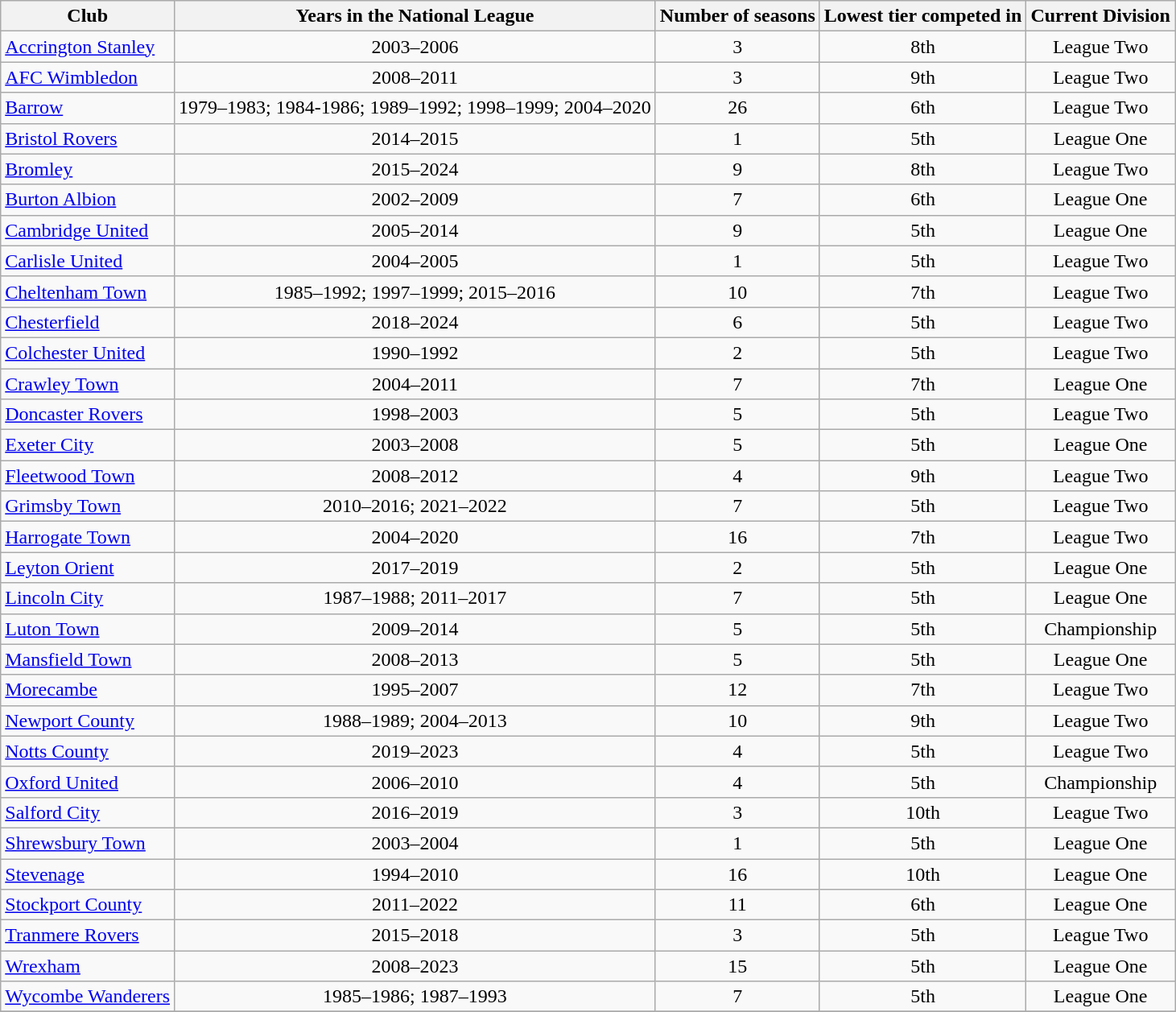<table class="wikitable sortable">
<tr>
<th>Club</th>
<th>Years in the National League</th>
<th>Number of seasons</th>
<th>Lowest tier competed in</th>
<th>Current Division</th>
</tr>
<tr style="text-align:center;">
<td align=left><a href='#'>Accrington Stanley</a></td>
<td>2003–2006</td>
<td>3</td>
<td>8th</td>
<td>League Two</td>
</tr>
<tr style="text-align:center;">
<td align=left><a href='#'>AFC Wimbledon</a></td>
<td>2008–2011</td>
<td>3</td>
<td>9th</td>
<td>League Two</td>
</tr>
<tr style="text-align:center;">
<td align=left><a href='#'>Barrow</a></td>
<td>1979–1983; 1984-1986; 1989–1992; 1998–1999; 2004–2020</td>
<td>26</td>
<td>6th</td>
<td>League Two</td>
</tr>
<tr style="text-align:center;">
<td align=left><a href='#'>Bristol Rovers</a></td>
<td>2014–2015</td>
<td>1</td>
<td>5th</td>
<td>League One</td>
</tr>
<tr style="text-align:center;">
<td align=left><a href='#'>Bromley</a></td>
<td>2015–2024</td>
<td>9</td>
<td>8th</td>
<td>League Two</td>
</tr>
<tr style="text-align:center;">
<td align=left><a href='#'>Burton Albion</a></td>
<td>2002–2009</td>
<td>7</td>
<td>6th</td>
<td>League One</td>
</tr>
<tr style="text-align:center;">
<td align=left><a href='#'>Cambridge United</a></td>
<td>2005–2014</td>
<td>9</td>
<td>5th</td>
<td>League One</td>
</tr>
<tr style="text-align:center;">
<td align=left><a href='#'>Carlisle United</a></td>
<td>2004–2005</td>
<td>1</td>
<td>5th</td>
<td>League Two</td>
</tr>
<tr style="text-align:center;">
<td align=left><a href='#'>Cheltenham Town</a></td>
<td>1985–1992; 1997–1999; 2015–2016</td>
<td>10</td>
<td>7th</td>
<td>League Two</td>
</tr>
<tr style="text-align:center;">
<td align=left><a href='#'>Chesterfield</a></td>
<td>2018–2024</td>
<td>6</td>
<td>5th</td>
<td>League Two</td>
</tr>
<tr style="text-align:center;">
<td align=left><a href='#'>Colchester United</a></td>
<td>1990–1992</td>
<td>2</td>
<td>5th</td>
<td>League Two</td>
</tr>
<tr style="text-align:center;">
<td align=left><a href='#'>Crawley Town</a></td>
<td>2004–2011</td>
<td>7</td>
<td>7th</td>
<td>League One</td>
</tr>
<tr style="text-align:center;">
<td align=left><a href='#'>Doncaster Rovers</a></td>
<td>1998–2003</td>
<td>5</td>
<td>5th</td>
<td>League Two</td>
</tr>
<tr style="text-align:center;">
<td align=left><a href='#'>Exeter City</a></td>
<td>2003–2008</td>
<td>5</td>
<td>5th</td>
<td>League One</td>
</tr>
<tr style="text-align:center;">
<td align=left><a href='#'>Fleetwood Town</a></td>
<td>2008–2012</td>
<td>4</td>
<td>9th</td>
<td>League Two</td>
</tr>
<tr style="text-align:center;">
<td align=left><a href='#'>Grimsby Town</a></td>
<td>2010–2016; 2021–2022</td>
<td>7</td>
<td>5th</td>
<td>League Two</td>
</tr>
<tr style="text-align:center;">
<td align=left><a href='#'>Harrogate Town</a></td>
<td>2004–2020</td>
<td>16</td>
<td>7th</td>
<td>League Two</td>
</tr>
<tr style="text-align:center;">
<td align=left><a href='#'>Leyton Orient</a></td>
<td>2017–2019</td>
<td>2</td>
<td>5th</td>
<td>League One</td>
</tr>
<tr style="text-align:center;">
<td align=left><a href='#'>Lincoln City</a></td>
<td>1987–1988; 2011–2017</td>
<td>7</td>
<td>5th</td>
<td>League One</td>
</tr>
<tr style="text-align:center;">
<td align=left><a href='#'>Luton Town</a></td>
<td>2009–2014</td>
<td>5</td>
<td>5th</td>
<td>Championship</td>
</tr>
<tr style="text-align:center;">
<td align=left><a href='#'>Mansfield Town</a></td>
<td>2008–2013</td>
<td>5</td>
<td>5th</td>
<td>League One</td>
</tr>
<tr style="text-align:center;">
<td align=left><a href='#'>Morecambe</a></td>
<td>1995–2007</td>
<td>12</td>
<td>7th</td>
<td>League Two</td>
</tr>
<tr style="text-align:center;">
<td align=left> <a href='#'>Newport County</a></td>
<td>1988–1989; 2004–2013</td>
<td>10</td>
<td>9th</td>
<td>League Two</td>
</tr>
<tr style="text-align:center;">
<td align=left><a href='#'>Notts County</a></td>
<td>2019–2023</td>
<td>4</td>
<td>5th</td>
<td>League Two</td>
</tr>
<tr style="text-align:center;">
<td align=left><a href='#'>Oxford United</a></td>
<td>2006–2010</td>
<td>4</td>
<td>5th</td>
<td>Championship</td>
</tr>
<tr style="text-align:center;">
<td align=left><a href='#'>Salford City</a></td>
<td>2016–2019</td>
<td>3</td>
<td>10th</td>
<td>League Two</td>
</tr>
<tr style="text-align:center;">
<td align=left><a href='#'>Shrewsbury Town</a></td>
<td>2003–2004</td>
<td>1</td>
<td>5th</td>
<td>League One</td>
</tr>
<tr style="text-align:center;">
<td align=left><a href='#'>Stevenage</a></td>
<td>1994–2010</td>
<td>16</td>
<td>10th</td>
<td>League One</td>
</tr>
<tr style="text-align:center;">
<td align=left><a href='#'>Stockport County</a></td>
<td>2011–2022</td>
<td>11</td>
<td>6th</td>
<td>League One</td>
</tr>
<tr style="text-align:center;">
<td align=left><a href='#'>Tranmere Rovers</a></td>
<td>2015–2018</td>
<td>3</td>
<td>5th</td>
<td>League Two</td>
</tr>
<tr style="text-align:center;">
<td align=left> <a href='#'>Wrexham</a></td>
<td>2008–2023</td>
<td>15</td>
<td>5th</td>
<td>League One</td>
</tr>
<tr style="text-align:center;">
<td align=left><a href='#'>Wycombe Wanderers</a></td>
<td>1985–1986; 1987–1993</td>
<td>7</td>
<td>5th</td>
<td>League One</td>
</tr>
<tr>
</tr>
</table>
